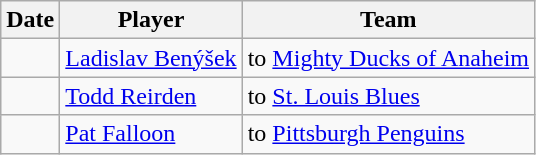<table class="wikitable">
<tr>
<th>Date</th>
<th>Player</th>
<th>Team</th>
</tr>
<tr>
<td></td>
<td><a href='#'>Ladislav Benýšek</a></td>
<td>to <a href='#'>Mighty Ducks of Anaheim</a></td>
</tr>
<tr>
<td></td>
<td><a href='#'>Todd Reirden</a></td>
<td>to <a href='#'>St. Louis Blues</a></td>
</tr>
<tr>
<td></td>
<td><a href='#'>Pat Falloon</a></td>
<td>to <a href='#'>Pittsburgh Penguins</a></td>
</tr>
</table>
